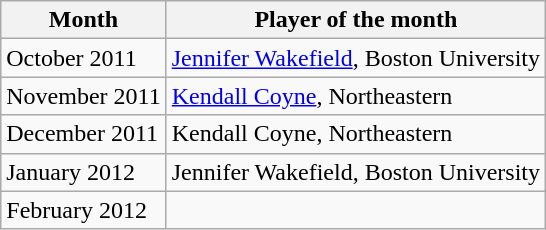<table class="wikitable" border="1">
<tr>
<th>Month</th>
<th>Player of the month</th>
</tr>
<tr>
<td>October 2011</td>
<td><a href='#'>Jennifer Wakefield</a>, Boston University</td>
</tr>
<tr>
<td>November 2011</td>
<td><a href='#'>Kendall Coyne</a>, Northeastern </td>
</tr>
<tr>
<td>December 2011</td>
<td>Kendall Coyne, Northeastern</td>
</tr>
<tr>
<td>January 2012</td>
<td>Jennifer Wakefield, Boston University</td>
</tr>
<tr>
<td>February 2012</td>
<td></td>
</tr>
</table>
